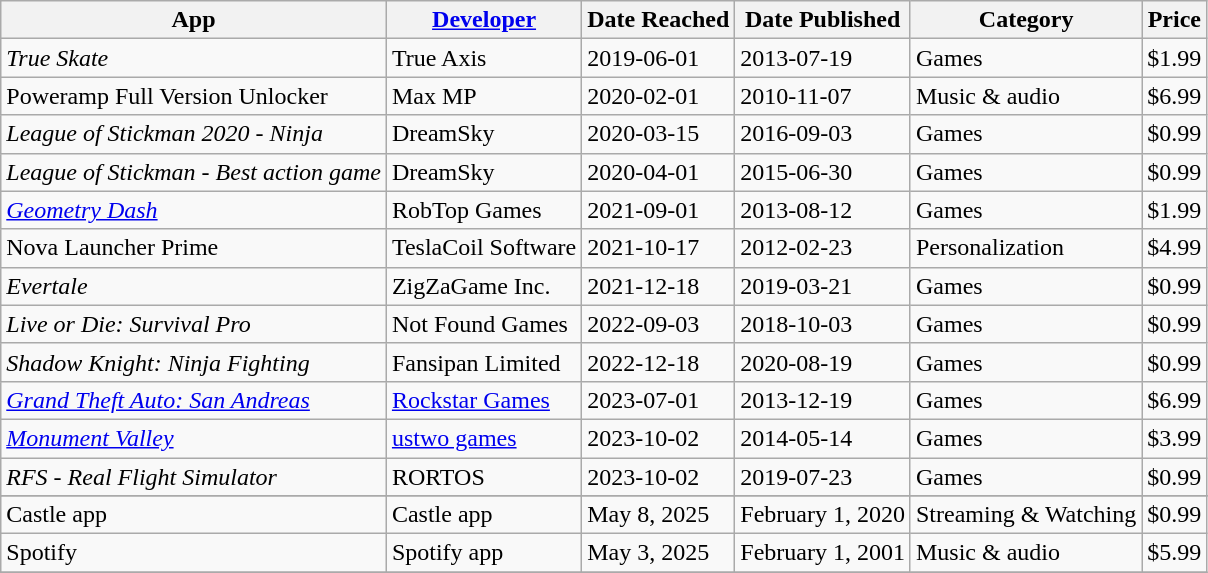<table class="wikitable sortable">
<tr>
<th>App</th>
<th><a href='#'>Developer</a></th>
<th>Date Reached</th>
<th>Date Published</th>
<th>Category</th>
<th>Price</th>
</tr>
<tr>
<td><em>True Skate</em></td>
<td>True Axis</td>
<td>2019-06-01</td>
<td>2013-07-19</td>
<td>Games</td>
<td>$1.99</td>
</tr>
<tr>
<td>Poweramp Full Version Unlocker</td>
<td>Max MP</td>
<td>2020-02-01</td>
<td>2010-11-07</td>
<td>Music & audio</td>
<td>$6.99</td>
</tr>
<tr>
<td><em>League of Stickman 2020 - Ninja</em></td>
<td>DreamSky</td>
<td>2020-03-15</td>
<td>2016-09-03</td>
<td>Games</td>
<td>$0.99</td>
</tr>
<tr>
<td><em>League of Stickman - Best action game</em></td>
<td>DreamSky</td>
<td>2020-04-01</td>
<td>2015-06-30</td>
<td>Games</td>
<td>$0.99</td>
</tr>
<tr>
<td><em><a href='#'>Geometry Dash</a></em></td>
<td>RobTop Games</td>
<td>2021-09-01</td>
<td>2013-08-12</td>
<td>Games</td>
<td>$1.99</td>
</tr>
<tr>
<td>Nova Launcher Prime</td>
<td>TeslaCoil Software</td>
<td>2021-10-17</td>
<td>2012-02-23</td>
<td>Personalization</td>
<td>$4.99</td>
</tr>
<tr>
<td><em>Evertale</em></td>
<td>ZigZaGame Inc.</td>
<td>2021-12-18</td>
<td>2019-03-21</td>
<td>Games</td>
<td>$0.99</td>
</tr>
<tr>
<td><em>Live or Die: Survival Pro</em></td>
<td>Not Found Games</td>
<td>2022-09-03</td>
<td>2018-10-03</td>
<td>Games</td>
<td>$0.99</td>
</tr>
<tr>
<td><em>Shadow Knight: Ninja Fighting</em></td>
<td>Fansipan Limited</td>
<td>2022-12-18</td>
<td>2020-08-19</td>
<td>Games</td>
<td>$0.99</td>
</tr>
<tr>
<td><em><a href='#'>Grand Theft Auto: San Andreas</a></em></td>
<td><a href='#'>Rockstar Games</a></td>
<td>2023-07-01</td>
<td>2013-12-19</td>
<td>Games</td>
<td>$6.99</td>
</tr>
<tr>
<td><em><a href='#'>Monument Valley</a></em></td>
<td><a href='#'>ustwo games</a></td>
<td>2023-10-02</td>
<td>2014-05-14</td>
<td>Games</td>
<td>$3.99</td>
</tr>
<tr>
<td><em>RFS - Real Flight Simulator</em></td>
<td>RORTOS</td>
<td>2023-10-02</td>
<td>2019-07-23</td>
<td>Games</td>
<td>$0.99</td>
</tr>
<tr>
</tr>
<tr>
<td>Castle app</td>
<td>Castle app</td>
<td>May 8, 2025</td>
<td>February 1, 2020</td>
<td>Streaming & Watching</td>
<td>$0.99</td>
</tr>
<tr>
<td>Spotify</td>
<td>Spotify app</td>
<td>May 3, 2025</td>
<td>February 1, 2001</td>
<td>Music & audio</td>
<td>$5.99</td>
</tr>
<tr>
</tr>
</table>
